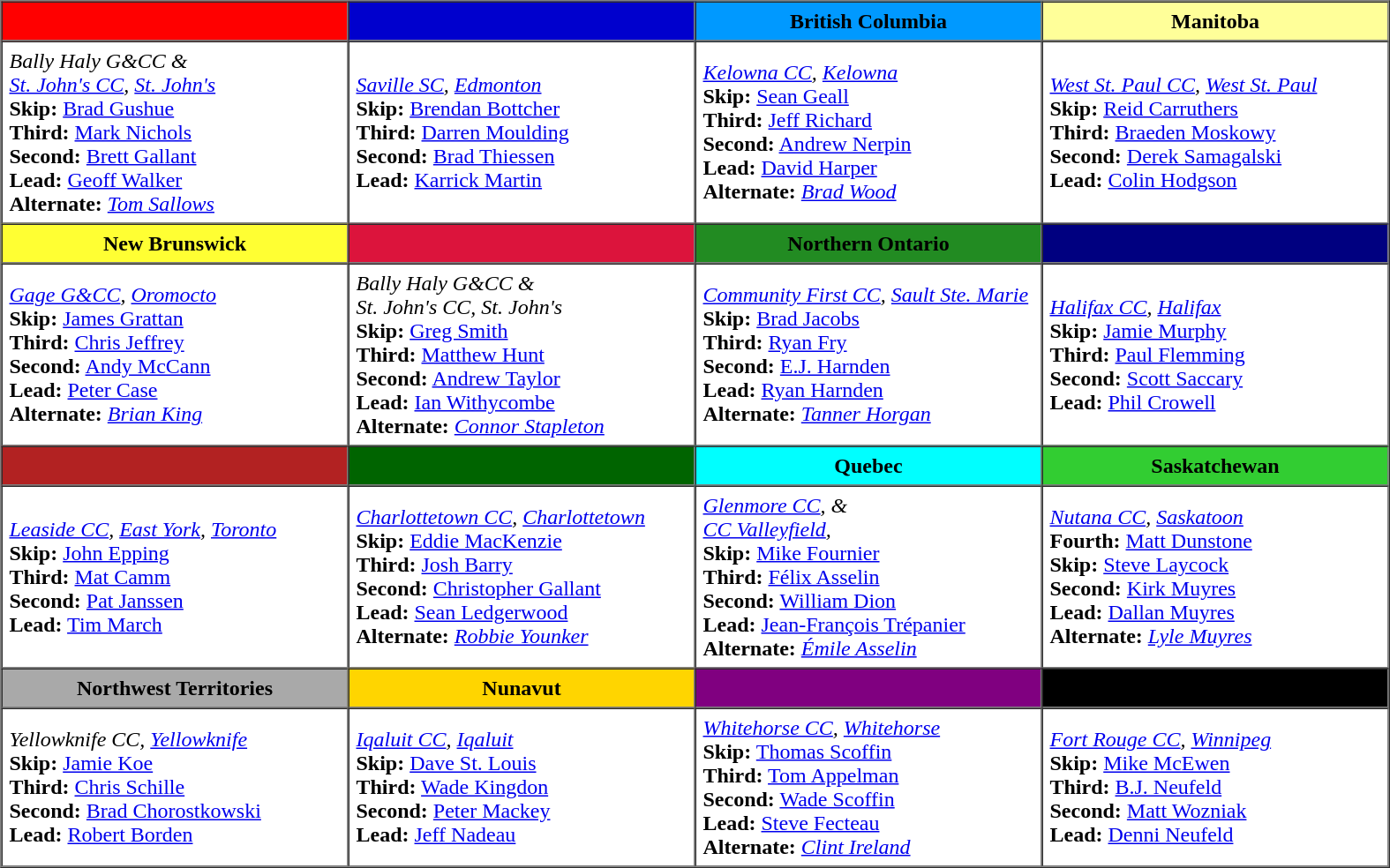<table border=1 cellpadding=5 cellspacing=0>
<tr>
<th bgcolor="#FF0000" width="250"> </th>
<th bgcolor="#0000CD" width="250"> </th>
<th bgcolor="#0099FF" width="250"> British Columbia</th>
<th bgcolor="#FFFF99" width="250"> Manitoba</th>
</tr>
<tr>
<td><em>Bally Haly G&CC &<br><a href='#'>St. John's CC</a>, <a href='#'>St. John's</a></em><br><strong>Skip:</strong> <a href='#'>Brad Gushue</a><br>
<strong>Third:</strong> <a href='#'>Mark Nichols</a><br>
<strong>Second:</strong> <a href='#'>Brett Gallant</a><br>
<strong>Lead:</strong> <a href='#'>Geoff Walker</a><br>
<strong>Alternate:</strong> <em><a href='#'>Tom Sallows</a></em></td>
<td><em><a href='#'>Saville SC</a>, <a href='#'>Edmonton</a></em><br><strong>Skip:</strong> <a href='#'>Brendan Bottcher</a><br>
<strong>Third:</strong> <a href='#'>Darren Moulding</a><br>
<strong>Second:</strong> <a href='#'>Brad Thiessen</a><br>
<strong>Lead:</strong> <a href='#'>Karrick Martin</a></td>
<td><em><a href='#'>Kelowna CC</a>, <a href='#'>Kelowna</a></em><br><strong>Skip:</strong> <a href='#'>Sean Geall</a><br>
<strong>Third:</strong> <a href='#'>Jeff Richard</a><br>
<strong>Second:</strong> <a href='#'>Andrew Nerpin</a><br>
<strong>Lead:</strong> <a href='#'>David Harper</a><br>
<strong>Alternate:</strong> <em><a href='#'>Brad Wood</a></em></td>
<td><em><a href='#'>West St. Paul CC</a>, <a href='#'>West St. Paul</a></em><br><strong>Skip:</strong> <a href='#'>Reid Carruthers</a><br>
<strong>Third:</strong> <a href='#'>Braeden Moskowy</a><br>
<strong>Second:</strong> <a href='#'>Derek Samagalski</a><br>
<strong>Lead:</strong> <a href='#'>Colin Hodgson</a></td>
</tr>
<tr border=1 cellpadding=5 cellspacing=0>
<th bgcolor="#FFFF33" width="250"> New Brunswick</th>
<th bgcolor="#DC143C" width="250"> </th>
<th bgcolor="#228B22" width="250"> Northern Ontario</th>
<th bgcolor="#000080" width="250"> </th>
</tr>
<tr>
<td><em><a href='#'>Gage G&CC</a>, <a href='#'>Oromocto</a></em><br><strong> Skip:</strong> <a href='#'>James Grattan</a><br>
<strong>Third:</strong> <a href='#'>Chris Jeffrey</a><br>
<strong> Second:</strong> <a href='#'>Andy McCann</a><br>
<strong>Lead:</strong> <a href='#'>Peter Case</a><br>
<strong>Alternate:</strong> <em><a href='#'>Brian King</a></em></td>
<td><em>Bally Haly G&CC &<br>St. John's CC, St. John's</em><br><strong> Skip:</strong> <a href='#'>Greg Smith</a><br>
<strong>Third:</strong> <a href='#'>Matthew Hunt</a><br>
<strong> Second:</strong> <a href='#'>Andrew Taylor</a><br>
<strong>Lead:</strong> <a href='#'>Ian Withycombe</a><br>
<strong>Alternate:</strong> <em><a href='#'>Connor Stapleton</a></em></td>
<td><em><a href='#'>Community First CC</a>, <a href='#'>Sault Ste. Marie</a></em><br><strong>Skip:</strong> <a href='#'>Brad Jacobs</a><br>
<strong>Third:</strong> <a href='#'>Ryan Fry</a><br>
<strong>Second:</strong> <a href='#'>E.J. Harnden</a><br>
<strong>Lead:</strong> <a href='#'>Ryan Harnden</a><br>
<strong>Alternate:</strong> <em><a href='#'>Tanner Horgan</a></em></td>
<td><em><a href='#'>Halifax CC</a>, <a href='#'>Halifax</a></em><br><strong>Skip:</strong> <a href='#'>Jamie Murphy</a><br>
<strong>Third:</strong> <a href='#'>Paul Flemming</a><br>
<strong>Second:</strong> <a href='#'>Scott Saccary</a><br>
<strong>Lead:</strong> <a href='#'>Phil Crowell</a></td>
</tr>
<tr border=1 cellpadding=5 cellspacing=0>
<th bgcolor="#B22222" width="250"> </th>
<th bgcolor="#006400" width="250"> </th>
<th bgcolor="#00FFFF" width="250"> Quebec</th>
<th bgcolor="#32CD32" width="250"> Saskatchewan</th>
</tr>
<tr>
<td><em><a href='#'>Leaside CC</a>, <a href='#'>East York</a>, <a href='#'>Toronto</a></em><br><strong>Skip:</strong> <a href='#'>John Epping</a><br>
<strong>Third:</strong> <a href='#'>Mat Camm</a><br>
<strong>Second:</strong> <a href='#'>Pat Janssen</a><br>
<strong>Lead:</strong> <a href='#'>Tim March</a></td>
<td><em><a href='#'>Charlottetown CC</a>, <a href='#'>Charlottetown</a></em><br><strong>Skip:</strong> <a href='#'>Eddie MacKenzie</a><br>
<strong>Third:</strong> <a href='#'>Josh Barry</a><br>
<strong>Second:</strong> <a href='#'>Christopher Gallant</a><br>
<strong>Lead:</strong> <a href='#'>Sean Ledgerwood</a><br>
<strong>Alternate:</strong> <em><a href='#'>Robbie Younker</a></em></td>
<td><em><a href='#'>Glenmore CC</a>,  &<br><a href='#'>CC Valleyfield</a>, </em><br><strong>Skip:</strong> <a href='#'>Mike Fournier</a><br>
<strong>Third:</strong> <a href='#'>Félix Asselin</a><br>
<strong>Second:</strong> <a href='#'>William Dion</a><br>
<strong>Lead:</strong> <a href='#'>Jean-François Trépanier</a><br>
<strong>Alternate:</strong> <em><a href='#'>Émile Asselin</a></em></td>
<td><em><a href='#'>Nutana CC</a>, <a href='#'>Saskatoon</a></em><br><strong>Fourth:</strong> <a href='#'>Matt Dunstone</a><br>
<strong>Skip:</strong> <a href='#'>Steve Laycock</a><br>
<strong>Second:</strong> <a href='#'>Kirk Muyres</a><br>
<strong>Lead:</strong> <a href='#'>Dallan Muyres</a><br>
<strong>Alternate:</strong> <em><a href='#'>Lyle Muyres</a></em></td>
</tr>
<tr border=1 cellpadding=5 cellspacing=0>
<th bgcolor="#A9A9A9" width="250"> Northwest Territories</th>
<th bgcolor="#FFDD500" width="250"> Nunavut</th>
<th bgcolor="#800080" width="250"> </th>
<th bgcolor="#000000" width="250"> </th>
</tr>
<tr>
<td><em>Yellowknife CC, <a href='#'>Yellowknife</a></em><br><strong>Skip:</strong> <a href='#'>Jamie Koe</a><br>
<strong>Third:</strong> <a href='#'>Chris Schille</a><br>
<strong>Second:</strong> <a href='#'>Brad Chorostkowski</a><br>
<strong>Lead:</strong> <a href='#'>Robert Borden</a></td>
<td><em><a href='#'>Iqaluit CC</a>, <a href='#'>Iqaluit</a></em><br><strong>Skip:</strong> <a href='#'>Dave St. Louis</a><br>
<strong>Third:</strong> <a href='#'>Wade Kingdon</a><br>
<strong>Second:</strong> <a href='#'>Peter Mackey</a><br>
<strong>Lead:</strong> <a href='#'>Jeff Nadeau</a></td>
<td><em><a href='#'>Whitehorse CC</a>, <a href='#'>Whitehorse</a></em><br><strong>Skip:</strong> <a href='#'>Thomas Scoffin</a><br>
<strong>Third:</strong> <a href='#'>Tom Appelman</a><br>
<strong>Second:</strong> <a href='#'>Wade Scoffin</a><br>
<strong>Lead:</strong> <a href='#'>Steve Fecteau</a><br> 
<strong>Alternate:</strong> <em><a href='#'>Clint Ireland</a></em></td>
<td><em><a href='#'>Fort Rouge CC</a>, <a href='#'>Winnipeg</a></em><br><strong>Skip:</strong> <a href='#'>Mike McEwen</a><br>
<strong>Third:</strong> <a href='#'>B.J. Neufeld</a><br>
<strong>Second:</strong> <a href='#'>Matt Wozniak</a><br>
<strong>Lead:</strong> <a href='#'>Denni Neufeld</a></td>
</tr>
</table>
